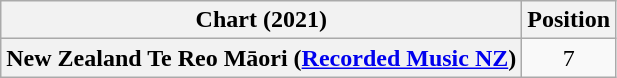<table class="wikitable sortable plainrowheaders" style="text-align:center">
<tr>
<th scope="col">Chart (2021)</th>
<th scope="col">Position</th>
</tr>
<tr>
<th scope="row">New Zealand Te Reo Māori (<a href='#'>Recorded Music NZ</a>)</th>
<td>7</td>
</tr>
</table>
